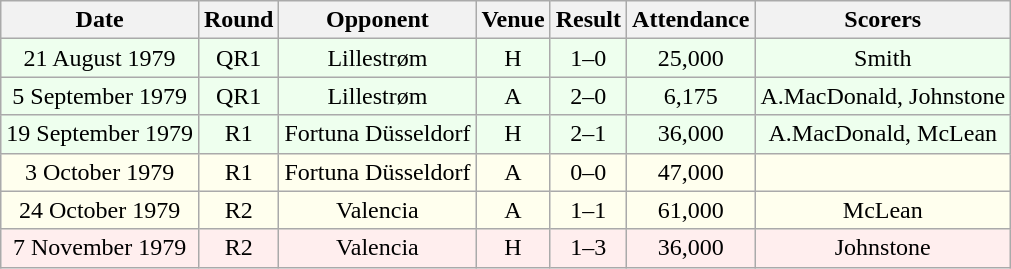<table class="wikitable sortable" style="font-size:100%; text-align:center">
<tr>
<th>Date</th>
<th>Round</th>
<th>Opponent</th>
<th>Venue</th>
<th>Result</th>
<th>Attendance</th>
<th>Scorers</th>
</tr>
<tr bgcolor = "#EEFFEE">
<td>21 August 1979</td>
<td>QR1</td>
<td>Lillestrøm</td>
<td>H</td>
<td>1–0</td>
<td>25,000</td>
<td>Smith</td>
</tr>
<tr bgcolor = "#EEFFEE">
<td>5 September 1979</td>
<td>QR1</td>
<td>Lillestrøm</td>
<td>A</td>
<td>2–0</td>
<td>6,175</td>
<td>A.MacDonald, Johnstone</td>
</tr>
<tr bgcolor = "#EEFFEE">
<td>19 September 1979</td>
<td>R1</td>
<td>Fortuna Düsseldorf</td>
<td>H</td>
<td>2–1</td>
<td>36,000</td>
<td>A.MacDonald, McLean</td>
</tr>
<tr bgcolor = "#FFFFEE">
<td>3 October 1979</td>
<td>R1</td>
<td>Fortuna Düsseldorf</td>
<td>A</td>
<td>0–0</td>
<td>47,000</td>
<td></td>
</tr>
<tr bgcolor = "#FFFFEE">
<td>24 October 1979</td>
<td>R2</td>
<td>Valencia</td>
<td>A</td>
<td>1–1</td>
<td>61,000</td>
<td>McLean</td>
</tr>
<tr bgcolor = "#FFEEEE">
<td>7 November 1979</td>
<td>R2</td>
<td>Valencia</td>
<td>H</td>
<td>1–3</td>
<td>36,000</td>
<td>Johnstone</td>
</tr>
</table>
